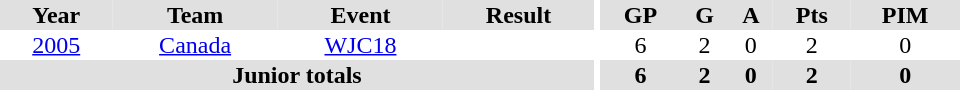<table border="0" cellpadding="1" cellspacing="0" ID="Table3" style="text-align:center; width:40em">
<tr ALIGN="center" bgcolor="#e0e0e0">
<th>Year</th>
<th>Team</th>
<th>Event</th>
<th>Result</th>
<th rowspan="99" bgcolor="#ffffff"></th>
<th>GP</th>
<th>G</th>
<th>A</th>
<th>Pts</th>
<th>PIM</th>
</tr>
<tr ALIGN="center">
<td><a href='#'>2005</a></td>
<td><a href='#'>Canada</a></td>
<td><a href='#'>WJC18</a></td>
<td></td>
<td>6</td>
<td>2</td>
<td>0</td>
<td>2</td>
<td>0</td>
</tr>
<tr bgcolor="#e0e0e0">
<th colspan="4">Junior totals</th>
<th>6</th>
<th>2</th>
<th>0</th>
<th>2</th>
<th>0</th>
</tr>
</table>
